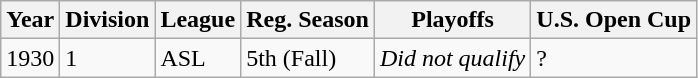<table class="wikitable">
<tr>
<th>Year</th>
<th>Division</th>
<th>League</th>
<th>Reg. Season</th>
<th>Playoffs</th>
<th>U.S. Open Cup</th>
</tr>
<tr>
<td>1930</td>
<td>1</td>
<td>ASL</td>
<td>5th (Fall)</td>
<td><em>Did not qualify</em></td>
<td>?</td>
</tr>
</table>
